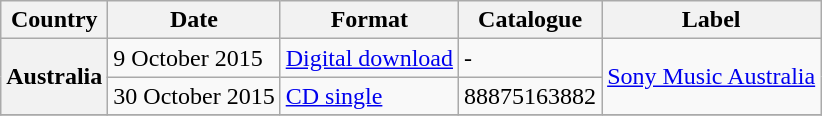<table class="wikitable plainrowheaders">
<tr>
<th scope="col">Country</th>
<th scope="col">Date</th>
<th scope="col">Format</th>
<th scope="col">Catalogue</th>
<th scope="col">Label</th>
</tr>
<tr>
<th scope="row" rowspan="2">Australia</th>
<td>9 October 2015</td>
<td><a href='#'>Digital download</a></td>
<td>-</td>
<td rowspan="2"><a href='#'>Sony Music Australia</a></td>
</tr>
<tr>
<td>30 October 2015</td>
<td><a href='#'>CD single</a></td>
<td>88875163882</td>
</tr>
<tr>
</tr>
</table>
